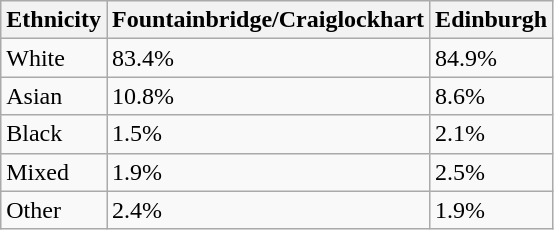<table class="wikitable">
<tr>
<th>Ethnicity</th>
<th>Fountainbridge/Craiglockhart</th>
<th>Edinburgh</th>
</tr>
<tr>
<td>White</td>
<td>83.4%</td>
<td>84.9%</td>
</tr>
<tr>
<td>Asian</td>
<td>10.8%</td>
<td>8.6%</td>
</tr>
<tr>
<td>Black</td>
<td>1.5%</td>
<td>2.1%</td>
</tr>
<tr>
<td>Mixed</td>
<td>1.9%</td>
<td>2.5%</td>
</tr>
<tr>
<td>Other</td>
<td>2.4%</td>
<td>1.9%</td>
</tr>
</table>
